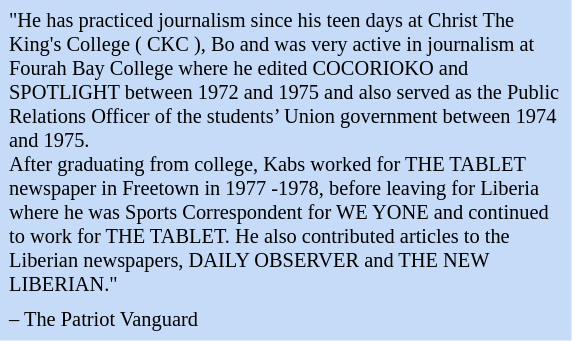<table class="toccolours" style="float: right; margin-left: 1em; margin-right: 2em; font-size: 85%; background:#c6dbf7; color:black; width:28em; max-width: 40%;" cellspacing="5">
<tr>
<td style="text-align: left;">"He has practiced journalism since his teen days at Christ The King's College ( CKC ), Bo and was very active in journalism at Fourah Bay College where he edited COCORIOKO and SPOTLIGHT between 1972 and 1975 and also served as the Public Relations Officer of the students’ Union government between 1974 and 1975.<br>After graduating from college, Kabs worked for THE TABLET newspaper in Freetown in 1977 -1978, before leaving for Liberia where he was Sports Correspondent for WE YONE and continued to work for THE TABLET. He also contributed articles to the Liberian newspapers, DAILY OBSERVER and THE NEW LIBERIAN."</td>
</tr>
<tr>
<td style="text-align: left;">– The Patriot Vanguard</td>
</tr>
</table>
